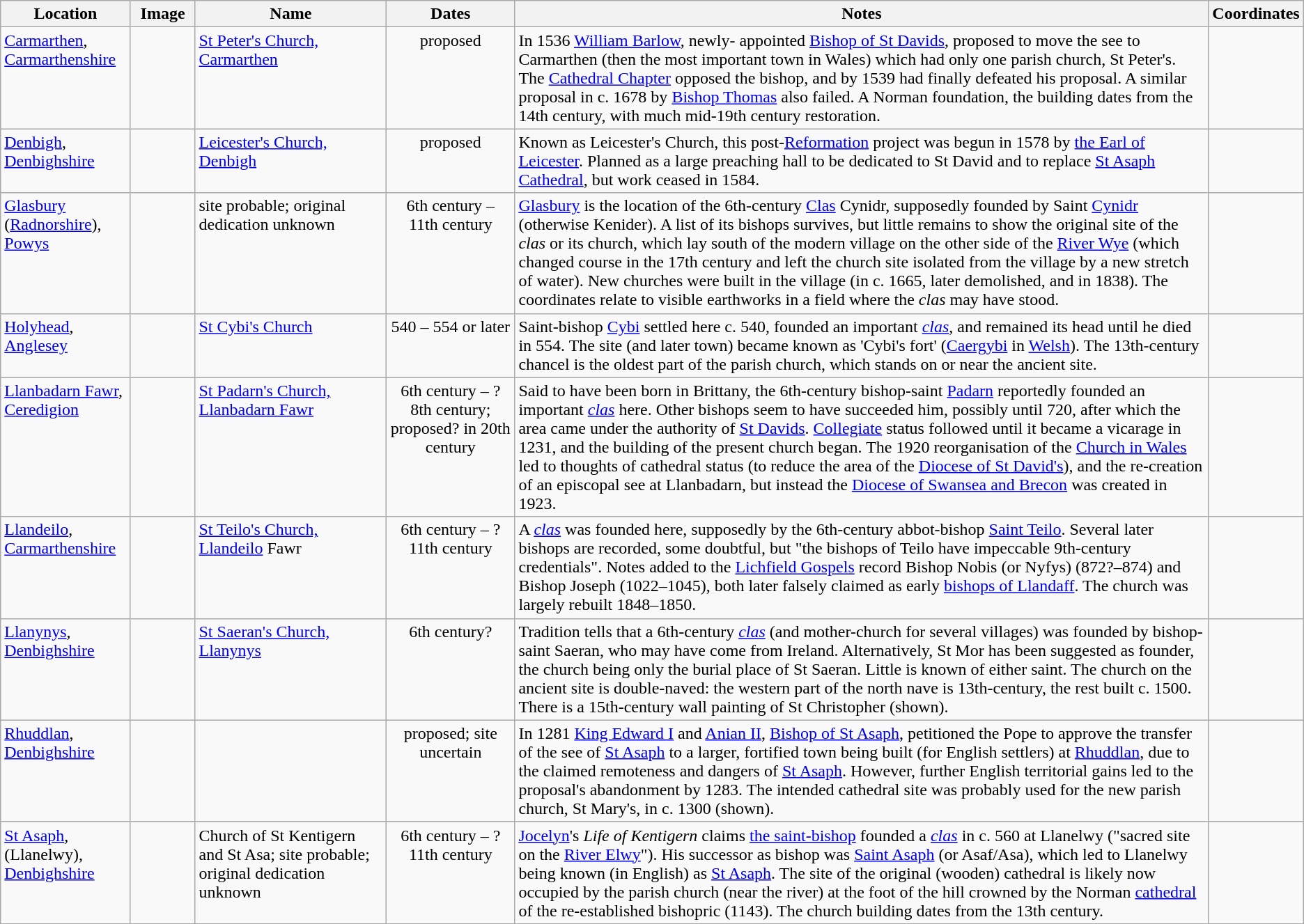<table class="wikitable">
<tr>
<th width=10%>Location</th>
<th width=5%>Image</th>
<th width=15%>Name</th>
<th width=10%>Dates</th>
<th width=55%>Notes</th>
<th width=5%>Coordinates</th>
</tr>
<tr valign=top>
<td><a href='#'>Carmarthen</a>, <a href='#'>Carmarthenshire</a></td>
<td> </td>
<td><a href='#'>St Peter's Church, Carmarthen</a></td>
<td style="text-align:center">proposed</td>
<td>In 1536 <a href='#'>William Barlow</a>, newly- appointed <a href='#'>Bishop of St Davids</a>, proposed to move the see to Carmarthen (then the most important town in Wales) which had only one parish church, St Peter's. The <a href='#'>Cathedral Chapter</a> opposed the bishop, and by 1539 had finally defeated his proposal. A similar proposal in c. 1678 by <a href='#'>Bishop Thomas</a> also failed. A Norman foundation, the building dates from the 14th century, with much mid-19th century restoration.</td>
<td style="font-size:smaller"></td>
</tr>
<tr valign=top>
<td><a href='#'>Denbigh</a>, <a href='#'>Denbighshire</a></td>
<td></td>
<td><a href='#'>Leicester's Church, Denbigh</a></td>
<td style="text-align:center">proposed</td>
<td>Known as Leicester's Church, this post-<a href='#'>Reformation</a> project was begun in 1578 by <a href='#'>the Earl of Leicester</a>. Planned as a large preaching hall to be dedicated to St David and to replace <a href='#'>St Asaph Cathedral</a>, but work ceased in 1584.</td>
<td style="font-size:smaller"></td>
</tr>
<tr valign=top>
<td><a href='#'>Glasbury</a> (<a href='#'>Radnorshire</a>), <a href='#'>Powys</a></td>
<td></td>
<td>site probable; original dedication unknown</td>
<td style="text-align:center">6th century – 11th century</td>
<td><a href='#'>Glasbury</a> is the location of the 6th-century <a href='#'>Clas</a> Cynidr, supposedly founded by Saint <a href='#'>Cynidr</a> (otherwise Kenider). A list of its bishops survives, but little remains to show the original site of the <em>clas</em> or its church, which lay south of the modern village on the other side of the <a href='#'>River Wye</a> (which changed course in the 17th century and left the church site isolated from the village by a new stretch of water). New churches were built in the village (in c. 1665, later demolished, and in 1838). The coordinates relate to visible earthworks in a field where the <em>clas</em> may have stood.</td>
<td style="font-size:smaller"></td>
</tr>
<tr valign=top>
<td><a href='#'>Holyhead</a>, <a href='#'>Anglesey</a></td>
<td></td>
<td><a href='#'>St Cybi's Church</a></td>
<td style="text-align:center">540 – 554 or later</td>
<td>Saint-bishop <a href='#'>Cybi</a> settled here c. 540, founded an important <a href='#'><em>clas</em></a>, and remained its head until he died in 554. The site (and later town) became known as 'Cybi's fort' (<a href='#'>Caergybi</a> in <a href='#'>Welsh</a>). The 13th-century chancel is the oldest part of the parish church, which stands on or near the ancient site.</td>
<td style="font-size:smaller"></td>
</tr>
<tr valign=top>
<td><a href='#'>Llanbadarn Fawr</a>, <a href='#'>Ceredigion</a></td>
<td> </td>
<td><a href='#'>St Padarn's Church, Llanbadarn Fawr</a></td>
<td style="text-align:center">6th century – ?8th century; proposed? in 20th century</td>
<td>Said to have been born in Brittany, the 6th-century bishop-saint <a href='#'>Padarn</a> reportedly founded an important <em><a href='#'>clas</a></em> here. Other bishops seem to have succeeded him, possibly until 720, after which the area came under the authority of <a href='#'>St Davids</a>. <a href='#'>Collegiate</a> status followed until it became a vicarage in 1231, and the building of the present church began. The 1920 reorganisation of the <a href='#'>Church in Wales</a> led to thoughts of cathedral status (to reduce the area of the <a href='#'>Diocese of St David's</a>), and the re-creation of an episcopal see at Llanbadarn, but instead the <a href='#'>Diocese of Swansea and Brecon</a> was created in 1923.</td>
<td style="font-size:smaller"></td>
</tr>
<tr valign=top>
<td><a href='#'>Llandeilo</a>, <a href='#'>Carmarthenshire</a></td>
<td></td>
<td><a href='#'>St Teilo's Church, Llandeilo</a> Fawr</td>
<td style="text-align:center">6th century – ?11th century</td>
<td>A <em><a href='#'>clas</a></em> was founded here, supposedly by the 6th-century abbot-bishop <a href='#'>Saint Teilo</a>. Several later bishops are recorded, some doubtful, but "the bishops of Teilo have impeccable 9th-century credentials". Notes added to the <a href='#'>Lichfield Gospels</a> record Bishop Nobis (or Nyfys) (872?–874) and Bishop Joseph (1022–1045), both later falsely claimed as early <a href='#'>bishops of Llandaff</a>. The church was largely rebuilt 1848–1850.</td>
<td style="font-size:smaller"></td>
</tr>
<tr valign=top>
<td><a href='#'>Llanynys</a>, <a href='#'>Denbighshire</a></td>
<td> </td>
<td><a href='#'>St Saeran's Church, Llanynys</a></td>
<td style="text-align:center">6th century?</td>
<td>Tradition tells that a 6th-century <em><a href='#'>clas</a></em> (and mother-church for several villages) was founded by bishop-saint Saeran, who may have come from Ireland. Alternatively, St Mor has been suggested as founder, the church being only the burial place of St Saeran. Little is known of either saint. The church on the ancient site is double-naved: the western part of the north nave is 13th-century, the rest built c. 1500. There is a 15th-century wall painting of St Christopher (shown).</td>
<td style="font-size:smaller"></td>
</tr>
<tr valign=top>
<td><a href='#'>Rhuddlan</a>, <a href='#'>Denbighshire</a></td>
<td></td>
<td></td>
<td style="text-align:center">proposed; site uncertain</td>
<td>In 1281 <a href='#'>King Edward I</a> and <a href='#'>Anian II</a>, <a href='#'>Bishop of St Asaph</a>, petitioned the Pope to approve the transfer of the see of <a href='#'>St Asaph</a> to a larger, fortified town being built (for English settlers) at <a href='#'>Rhuddlan</a>, due to the claimed remoteness and dangers of <a href='#'>St Asaph</a>. However, further English territorial gains led to the proposal's abandonment by 1283. The intended cathedral site was probably used for the new parish church, St Mary's, in c. 1300 (shown).</td>
<td style="font-size:smaller"></td>
</tr>
<tr valign=top>
<td><a href='#'>St Asaph</a>, (Llanelwy), <a href='#'>Denbighshire</a></td>
<td> </td>
<td>Church of St Kentigern and St Asa; site probable; original dedication unknown</td>
<td style="text-align:center">6th century – ?11th century</td>
<td><a href='#'>Jocelyn</a>'s <em>Life of Kentigern</em> claims <a href='#'>the saint-bishop</a> founded a <em><a href='#'>clas</a></em> in c. 560 at Llanelwy ("sacred site on the <a href='#'>River Elwy</a>"). His successor as bishop was <a href='#'>Saint Asaph</a> (or Asaf/Asa), which led to Llanelwy being known (in English) as <a href='#'>St Asaph</a>. The site of the original (wooden) cathedral is likely now occupied by the parish church (near the river) at the foot of the hill crowned by the Norman <a href='#'>cathedral</a> of the re-established bishopric (1143). The church building dates from the 13th century.</td>
<td style="font-size:smaller"></td>
</tr>
<tr>
</tr>
</table>
